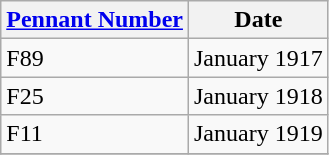<table class="wikitable" style="text-align:left">
<tr>
<th><a href='#'>Pennant Number</a></th>
<th>Date</th>
</tr>
<tr>
<td>F89</td>
<td>January 1917</td>
</tr>
<tr>
<td>F25</td>
<td>January 1918</td>
</tr>
<tr>
<td>F11</td>
<td>January 1919</td>
</tr>
<tr>
</tr>
</table>
